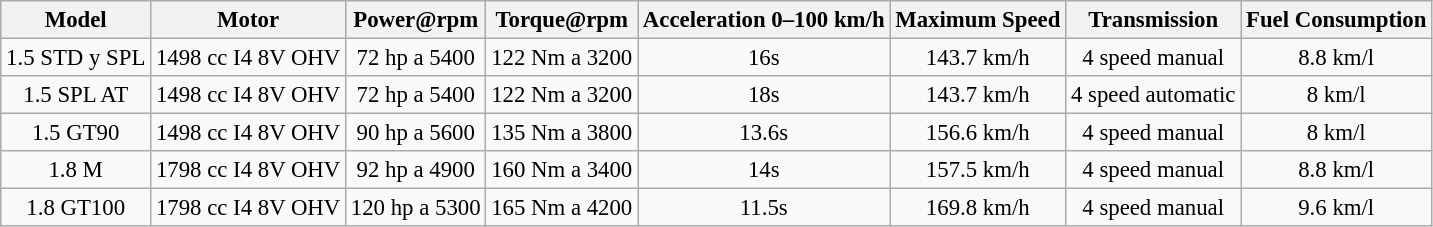<table class="wikitable" style="text-align: center; font-size:95%;">
<tr>
<th>Model</th>
<th>Motor</th>
<th>Power@rpm</th>
<th>Torque@rpm</th>
<th>Acceleration 0–100 km/h</th>
<th>Maximum Speed</th>
<th>Transmission</th>
<th>Fuel Consumption</th>
</tr>
<tr>
<td>1.5 STD y SPL</td>
<td>1498 cc I4 8V OHV</td>
<td>72 hp a 5400</td>
<td>122 Nm a 3200</td>
<td>16s</td>
<td>143.7 km/h</td>
<td>4 speed manual</td>
<td>8.8 km/l</td>
</tr>
<tr>
<td>1.5 SPL AT</td>
<td>1498 cc I4 8V OHV</td>
<td>72 hp a 5400</td>
<td>122 Nm a 3200</td>
<td>18s</td>
<td>143.7 km/h</td>
<td>4 speed automatic</td>
<td>8 km/l</td>
</tr>
<tr>
<td>1.5 GT90</td>
<td>1498 cc I4 8V OHV</td>
<td>90 hp a 5600</td>
<td>135 Nm a 3800</td>
<td>13.6s</td>
<td>156.6 km/h</td>
<td>4 speed manual</td>
<td>8 km/l</td>
</tr>
<tr>
<td>1.8 M</td>
<td>1798 cc I4 8V OHV</td>
<td>92 hp a 4900</td>
<td>160 Nm a 3400</td>
<td>14s</td>
<td>157.5 km/h</td>
<td>4 speed manual</td>
<td>8.8 km/l</td>
</tr>
<tr>
<td>1.8 GT100</td>
<td>1798 cc I4 8V OHV</td>
<td>120 hp a 5300</td>
<td>165 Nm a 4200</td>
<td>11.5s</td>
<td>169.8 km/h</td>
<td>4 speed manual</td>
<td>9.6 km/l</td>
</tr>
</table>
